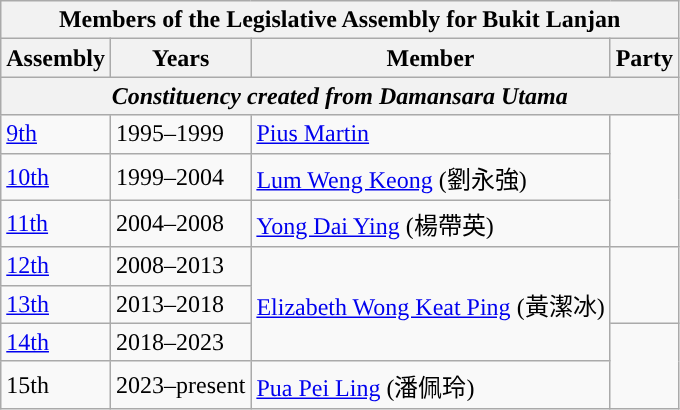<table class=wikitable>
<tr>
<th colspan=4>Members of the Legislative Assembly for Bukit Lanjan</th>
</tr>
<tr>
<th>Assembly</th>
<th>Years</th>
<th>Member</th>
<th>Party</th>
</tr>
<tr>
<th colspan=4 align=center><em>Constituency created from Damansara Utama</em></th>
</tr>
<tr>
<td><a href='#'>9th</a></td>
<td>1995–1999</td>
<td><a href='#'>Pius Martin</a></td>
<td rowspan=3></td>
</tr>
<tr>
<td><a href='#'>10th</a></td>
<td>1999–2004</td>
<td><a href='#'>Lum Weng Keong</a> (劉永強)</td>
</tr>
<tr>
<td><a href='#'>11th</a></td>
<td>2004–2008</td>
<td><a href='#'>Yong Dai Ying</a> (楊帶英)</td>
</tr>
<tr>
<td><a href='#'>12th</a></td>
<td>2008–2013</td>
<td rowspan="3"><a href='#'>Elizabeth Wong Keat Ping</a> (黃潔冰)</td>
<td rowspan="2"></td>
</tr>
<tr>
<td><a href='#'>13th</a></td>
<td>2013–2018</td>
</tr>
<tr>
<td><a href='#'>14th</a></td>
<td>2018–2023</td>
<td rowspan="2"></td>
</tr>
<tr>
<td>15th</td>
<td>2023–present</td>
<td><a href='#'>Pua Pei Ling</a> (潘佩玲)</td>
</tr>
</table>
